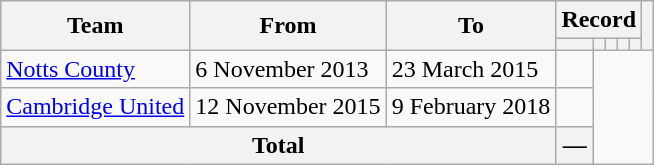<table class=wikitable style="text-align: center">
<tr>
<th rowspan=2>Team</th>
<th rowspan=2>From</th>
<th rowspan=2>To</th>
<th colspan=5>Record</th>
<th rowspan=2></th>
</tr>
<tr>
<th></th>
<th></th>
<th></th>
<th></th>
<th></th>
</tr>
<tr>
<td align=left><a href='#'>Notts County</a></td>
<td align=left>6 November 2013</td>
<td align=left>23 March 2015<br></td>
<td></td>
</tr>
<tr>
<td align=left><a href='#'>Cambridge United</a></td>
<td align=left>12 November 2015</td>
<td align=left>9 February 2018<br></td>
<td></td>
</tr>
<tr>
<th colspan=3>Total<br></th>
<th>—</th>
</tr>
</table>
